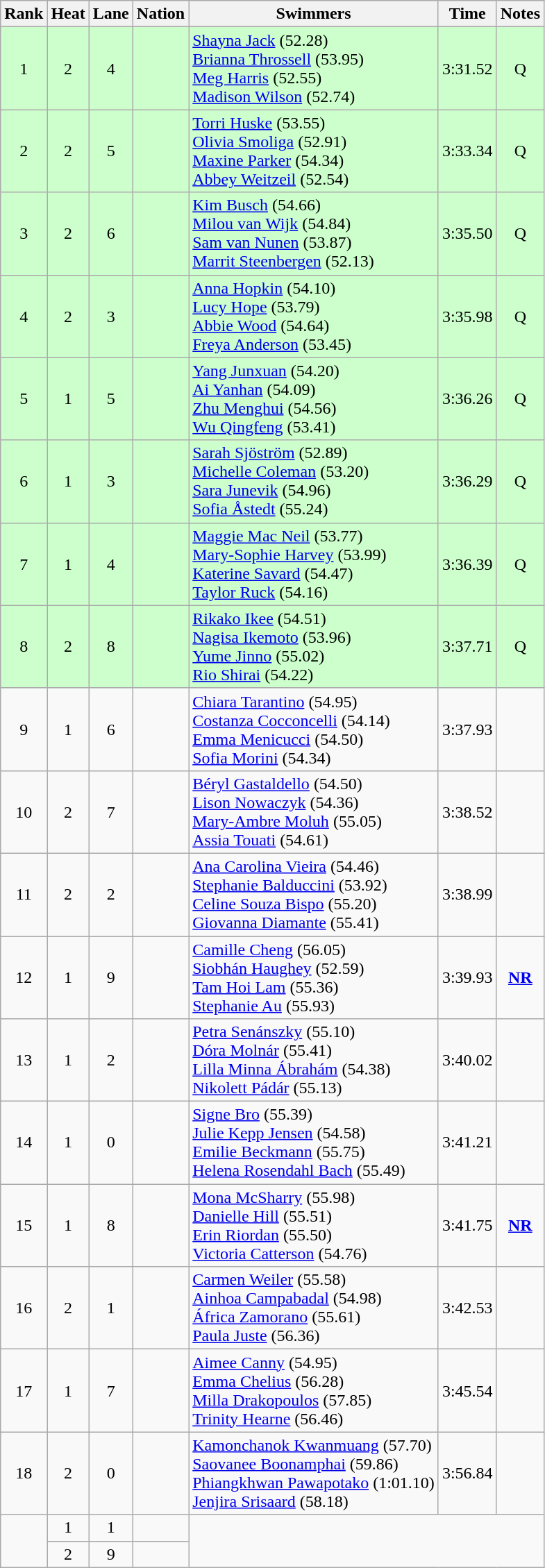<table class="wikitable sortable" style="text-align:center">
<tr>
<th>Rank</th>
<th>Heat</th>
<th>Lane</th>
<th>Nation</th>
<th>Swimmers</th>
<th>Time</th>
<th>Notes</th>
</tr>
<tr bgcolor=ccffcc>
<td>1</td>
<td>2</td>
<td>4</td>
<td align=left></td>
<td align=left><a href='#'>Shayna Jack</a> (52.28)<br><a href='#'>Brianna Throssell</a> (53.95)<br><a href='#'>Meg Harris</a> (52.55)<br><a href='#'>Madison Wilson</a> (52.74)</td>
<td>3:31.52</td>
<td>Q</td>
</tr>
<tr bgcolor=ccffcc>
<td>2</td>
<td>2</td>
<td>5</td>
<td align=left></td>
<td align=left><a href='#'>Torri Huske</a> (53.55)<br><a href='#'>Olivia Smoliga</a> (52.91)<br><a href='#'>Maxine Parker</a> (54.34)<br><a href='#'>Abbey Weitzeil</a> (52.54)</td>
<td>3:33.34</td>
<td>Q</td>
</tr>
<tr bgcolor=ccffcc>
<td>3</td>
<td>2</td>
<td>6</td>
<td align=left></td>
<td align=left><a href='#'>Kim Busch</a> (54.66)<br><a href='#'>Milou van Wijk</a> (54.84)<br><a href='#'>Sam van Nunen</a> (53.87)<br><a href='#'>Marrit Steenbergen</a> (52.13)</td>
<td>3:35.50</td>
<td>Q</td>
</tr>
<tr bgcolor=ccffcc>
<td>4</td>
<td>2</td>
<td>3</td>
<td align=left></td>
<td align=left><a href='#'>Anna Hopkin</a> (54.10)<br><a href='#'>Lucy Hope</a> (53.79)<br><a href='#'>Abbie Wood</a> (54.64)<br><a href='#'>Freya Anderson</a> (53.45)</td>
<td>3:35.98</td>
<td>Q</td>
</tr>
<tr bgcolor=ccffcc>
<td>5</td>
<td>1</td>
<td>5</td>
<td align=left></td>
<td align=left><a href='#'>Yang Junxuan</a> (54.20)<br><a href='#'>Ai Yanhan</a> (54.09)<br><a href='#'>Zhu Menghui</a> (54.56)<br><a href='#'>Wu Qingfeng</a> (53.41)</td>
<td>3:36.26</td>
<td>Q</td>
</tr>
<tr bgcolor=ccffcc>
<td>6</td>
<td>1</td>
<td>3</td>
<td align=left></td>
<td align=left><a href='#'>Sarah Sjöström</a> (52.89)<br><a href='#'>Michelle Coleman</a> (53.20)<br><a href='#'>Sara Junevik</a> (54.96)<br><a href='#'>Sofia Åstedt</a> (55.24)</td>
<td>3:36.29</td>
<td>Q</td>
</tr>
<tr bgcolor=ccffcc>
<td>7</td>
<td>1</td>
<td>4</td>
<td align=left></td>
<td align=left><a href='#'>Maggie Mac Neil</a> (53.77)<br><a href='#'>Mary-Sophie Harvey</a> (53.99)<br><a href='#'>Katerine Savard</a> (54.47)<br><a href='#'>Taylor Ruck</a> (54.16)</td>
<td>3:36.39</td>
<td>Q</td>
</tr>
<tr bgcolor=ccffcc>
<td>8</td>
<td>2</td>
<td>8</td>
<td align=left></td>
<td align=left><a href='#'>Rikako Ikee</a> (54.51)<br><a href='#'>Nagisa Ikemoto</a> (53.96)<br><a href='#'>Yume Jinno</a> (55.02)<br><a href='#'>Rio Shirai</a> (54.22)</td>
<td>3:37.71</td>
<td>Q</td>
</tr>
<tr>
<td>9</td>
<td>1</td>
<td>6</td>
<td align=left></td>
<td align=left><a href='#'>Chiara Tarantino</a> (54.95)<br><a href='#'>Costanza Cocconcelli</a> (54.14)<br><a href='#'>Emma Menicucci</a> (54.50)<br><a href='#'>Sofia Morini</a> (54.34)</td>
<td>3:37.93</td>
<td></td>
</tr>
<tr>
<td>10</td>
<td>2</td>
<td>7</td>
<td align=left></td>
<td align=left><a href='#'>Béryl Gastaldello</a> (54.50)<br><a href='#'>Lison Nowaczyk</a> (54.36)<br><a href='#'>Mary-Ambre Moluh</a> (55.05)<br><a href='#'>Assia Touati</a> (54.61)</td>
<td>3:38.52</td>
<td></td>
</tr>
<tr>
<td>11</td>
<td>2</td>
<td>2</td>
<td align=left></td>
<td align=left><a href='#'>Ana Carolina Vieira</a> (54.46)<br><a href='#'>Stephanie Balduccini</a> (53.92)<br><a href='#'>Celine Souza Bispo</a> (55.20)<br><a href='#'>Giovanna Diamante</a> (55.41)</td>
<td>3:38.99</td>
<td></td>
</tr>
<tr>
<td>12</td>
<td>1</td>
<td>9</td>
<td align=left></td>
<td align=left><a href='#'>Camille Cheng</a> (56.05)<br><a href='#'>Siobhán Haughey</a> (52.59)<br><a href='#'>Tam Hoi Lam</a> (55.36)<br><a href='#'>Stephanie Au</a> (55.93)</td>
<td>3:39.93</td>
<td><strong><a href='#'>NR</a></strong></td>
</tr>
<tr>
<td>13</td>
<td>1</td>
<td>2</td>
<td align=left></td>
<td align=left><a href='#'>Petra Senánszky</a> (55.10)<br><a href='#'>Dóra Molnár</a> (55.41)<br><a href='#'>Lilla Minna Ábrahám</a> (54.38)<br><a href='#'>Nikolett Pádár</a> (55.13)</td>
<td>3:40.02</td>
<td></td>
</tr>
<tr>
<td>14</td>
<td>1</td>
<td>0</td>
<td align=left></td>
<td align=left><a href='#'>Signe Bro</a> (55.39)<br><a href='#'>Julie Kepp Jensen</a> (54.58)<br><a href='#'>Emilie Beckmann</a> (55.75)<br><a href='#'>Helena Rosendahl Bach</a> (55.49)</td>
<td>3:41.21</td>
<td></td>
</tr>
<tr>
<td>15</td>
<td>1</td>
<td>8</td>
<td align=left></td>
<td align=left><a href='#'>Mona McSharry</a> (55.98)<br><a href='#'>Danielle Hill</a> (55.51)<br><a href='#'>Erin Riordan</a> (55.50)<br><a href='#'>Victoria Catterson</a> (54.76)</td>
<td>3:41.75</td>
<td><strong><a href='#'>NR</a></strong></td>
</tr>
<tr>
<td>16</td>
<td>2</td>
<td>1</td>
<td align=left></td>
<td align=left><a href='#'>Carmen Weiler</a> (55.58)<br><a href='#'>Ainhoa Campabadal</a> (54.98)<br><a href='#'>África Zamorano</a> (55.61)<br><a href='#'>Paula Juste</a> (56.36)</td>
<td>3:42.53</td>
<td></td>
</tr>
<tr>
<td>17</td>
<td>1</td>
<td>7</td>
<td align=left></td>
<td align=left><a href='#'>Aimee Canny</a> (54.95)<br><a href='#'>Emma Chelius</a> (56.28)<br><a href='#'>Milla Drakopoulos</a> (57.85)<br><a href='#'>Trinity Hearne</a> (56.46)</td>
<td>3:45.54</td>
<td></td>
</tr>
<tr>
<td>18</td>
<td>2</td>
<td>0</td>
<td align=left></td>
<td align=left><a href='#'>Kamonchanok Kwanmuang</a> (57.70)<br><a href='#'>Saovanee Boonamphai</a> (59.86)<br><a href='#'>Phiangkhwan Pawapotako</a> (1:01.10)<br><a href='#'>Jenjira Srisaard</a> (58.18)</td>
<td>3:56.84</td>
<td></td>
</tr>
<tr>
<td rowspan=2></td>
<td>1</td>
<td>1</td>
<td align=left></td>
<td rowspan=2 colspan=3></td>
</tr>
<tr>
<td>2</td>
<td>9</td>
<td align=left></td>
</tr>
</table>
